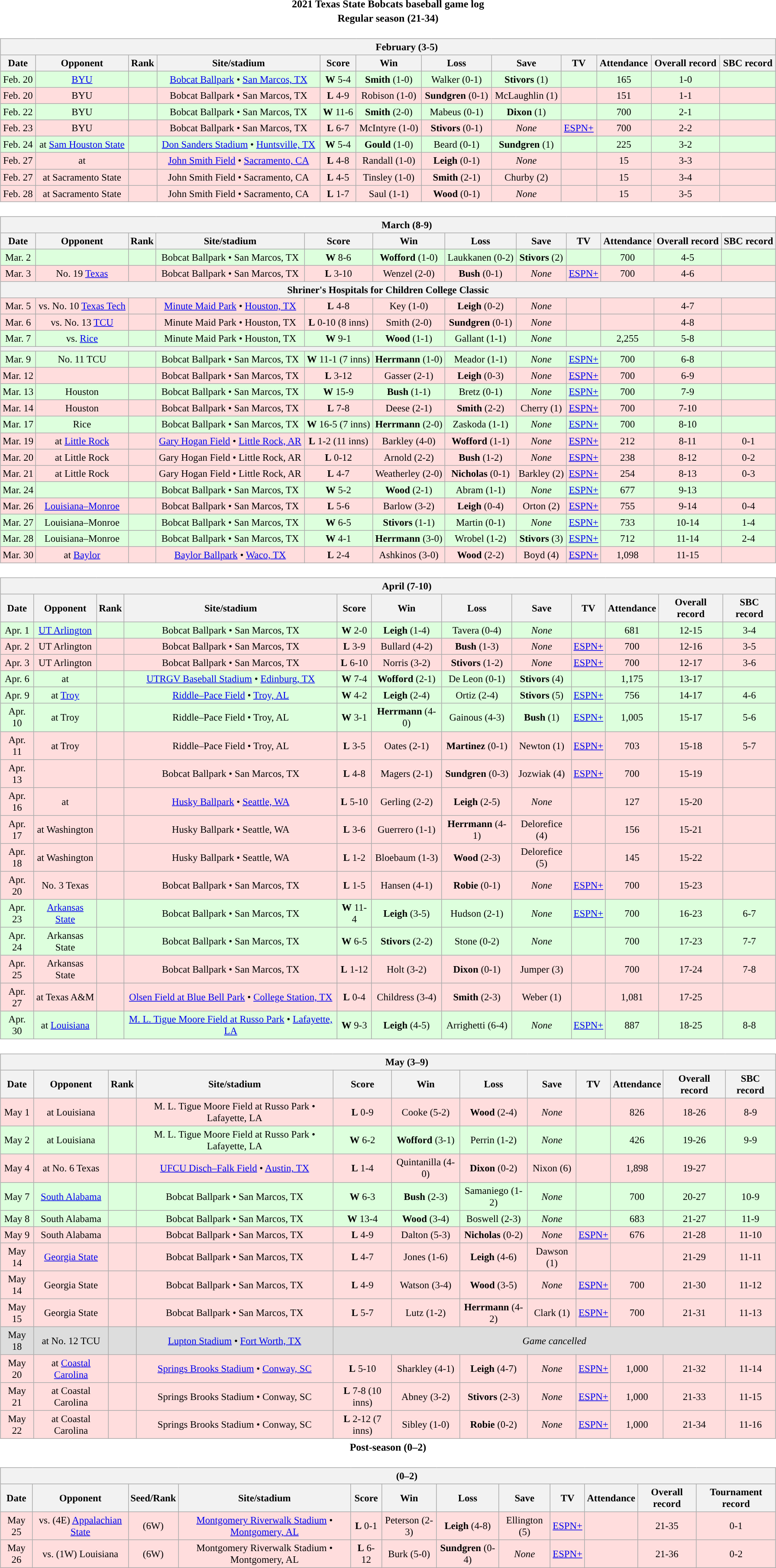<table class="toccolours" width=95% style="clear:both; margin:1.5em auto; text-align:center;">
<tr>
<th colspan=2>2021 Texas State Bobcats baseball game log</th>
</tr>
<tr>
<th colspan=2>Regular season (21-34)</th>
</tr>
<tr valign="top">
<td><br><table class="wikitable collapsible" style="margin:auto; width:100%; text-align:center; font-size:95%">
<tr>
<th colspan=12 style="padding-left:4em;">February (3-5)</th>
</tr>
<tr>
<th>Date</th>
<th>Opponent</th>
<th>Rank</th>
<th>Site/stadium</th>
<th>Score</th>
<th>Win</th>
<th>Loss</th>
<th>Save</th>
<th>TV</th>
<th>Attendance</th>
<th>Overall record</th>
<th>SBC record</th>
</tr>
<tr align="center" bgcolor=#ddffdd>
<td>Feb. 20</td>
<td><a href='#'>BYU</a></td>
<td></td>
<td><a href='#'>Bobcat Ballpark</a> • <a href='#'>San Marcos, TX</a></td>
<td><strong>W</strong> 5-4</td>
<td><strong>Smith</strong> (1-0)</td>
<td>Walker (0-1)</td>
<td><strong>Stivors</strong> (1)</td>
<td></td>
<td>165</td>
<td>1-0</td>
<td></td>
</tr>
<tr align="center" bgcolor=#ffdddd>
<td>Feb. 20</td>
<td>BYU</td>
<td></td>
<td>Bobcat Ballpark • San Marcos, TX</td>
<td><strong>L</strong> 4-9</td>
<td>Robison (1-0)</td>
<td><strong>Sundgren</strong> (0-1)</td>
<td>McLaughlin (1)</td>
<td></td>
<td>151</td>
<td>1-1</td>
<td></td>
</tr>
<tr align="center" bgcolor=#ddffdd>
<td>Feb. 22</td>
<td>BYU</td>
<td></td>
<td>Bobcat Ballpark • San Marcos, TX</td>
<td><strong>W</strong> 11-6</td>
<td><strong>Smith</strong> (2-0)</td>
<td>Mabeus (0-1)</td>
<td><strong>Dixon</strong> (1)</td>
<td></td>
<td>700</td>
<td>2-1</td>
<td></td>
</tr>
<tr align="center" bgcolor=#ffdddd>
<td>Feb. 23</td>
<td>BYU</td>
<td></td>
<td>Bobcat Ballpark • San Marcos, TX</td>
<td><strong>L</strong> 6-7</td>
<td>McIntyre (1-0)</td>
<td><strong>Stivors</strong> (0-1)</td>
<td><em>None</em></td>
<td><a href='#'>ESPN+</a></td>
<td>700</td>
<td>2-2</td>
<td></td>
</tr>
<tr align="center" bgcolor=#ddffdd>
<td>Feb. 24</td>
<td>at <a href='#'>Sam Houston State</a></td>
<td></td>
<td><a href='#'>Don Sanders Stadium</a> • <a href='#'>Huntsville, TX</a></td>
<td><strong>W</strong> 5-4</td>
<td><strong>Gould</strong> (1-0)</td>
<td>Beard (0-1)</td>
<td><strong>Sundgren</strong> (1)</td>
<td></td>
<td>225</td>
<td>3-2</td>
<td></td>
</tr>
<tr align="center" bgcolor=#ffdddd>
<td>Feb. 27</td>
<td>at </td>
<td></td>
<td><a href='#'>John Smith Field</a> • <a href='#'>Sacramento, CA</a></td>
<td><strong>L</strong> 4-8</td>
<td>Randall (1-0)</td>
<td><strong>Leigh</strong> (0-1)</td>
<td><em>None</em></td>
<td></td>
<td>15</td>
<td>3-3</td>
<td></td>
</tr>
<tr align="center" bgcolor=#ffdddd>
<td>Feb. 27</td>
<td>at Sacramento State</td>
<td></td>
<td>John Smith Field • Sacramento, CA</td>
<td><strong>L</strong> 4-5</td>
<td>Tinsley (1-0)</td>
<td><strong>Smith</strong> (2-1)</td>
<td>Churby (2)</td>
<td></td>
<td>15</td>
<td>3-4</td>
<td></td>
</tr>
<tr align="center" bgcolor=#ffdddd>
<td>Feb. 28</td>
<td>at Sacramento State</td>
<td></td>
<td>John Smith Field • Sacramento, CA</td>
<td><strong>L</strong> 1-7</td>
<td>Saul (1-1)</td>
<td><strong>Wood</strong> (0-1)</td>
<td><em>None</em></td>
<td></td>
<td>15</td>
<td>3-5</td>
<td></td>
</tr>
</table>
</td>
</tr>
<tr>
<td><br><table class="wikitable collapsible " style="margin:auto; width:100%; text-align:center; font-size:95%">
<tr>
<th colspan=12 style="padding-left:4em;">March (8-9)</th>
</tr>
<tr>
<th>Date</th>
<th>Opponent</th>
<th>Rank</th>
<th>Site/stadium</th>
<th>Score</th>
<th>Win</th>
<th>Loss</th>
<th>Save</th>
<th>TV</th>
<th>Attendance</th>
<th>Overall record</th>
<th>SBC record</th>
</tr>
<tr align="center" bgcolor=#ddffdd>
<td>Mar. 2</td>
<td></td>
<td></td>
<td>Bobcat Ballpark • San Marcos, TX</td>
<td><strong>W</strong> 8-6</td>
<td><strong>Wofford</strong> (1-0)</td>
<td>Laukkanen (0-2)</td>
<td><strong>Stivors</strong> (2)</td>
<td></td>
<td>700</td>
<td>4-5</td>
<td></td>
</tr>
<tr align="center" bgcolor=#ffdddd>
<td>Mar. 3</td>
<td>No. 19 <a href='#'>Texas</a></td>
<td></td>
<td>Bobcat Ballpark • San Marcos, TX</td>
<td><strong>L</strong> 3-10</td>
<td>Wenzel (2-0)</td>
<td><strong>Bush</strong> (0-1)</td>
<td><em>None</em></td>
<td><a href='#'>ESPN+</a></td>
<td>700</td>
<td>4-6</td>
<td></td>
</tr>
<tr>
<th colspan=12>Shriner's Hospitals for Children College Classic</th>
</tr>
<tr align="center" bgcolor=#ffdddd>
<td>Mar. 5</td>
<td>vs. No. 10 <a href='#'>Texas Tech</a></td>
<td></td>
<td><a href='#'>Minute Maid Park</a> • <a href='#'>Houston, TX</a></td>
<td><strong>L</strong> 4-8</td>
<td>Key (1-0)</td>
<td><strong>Leigh</strong> (0-2)</td>
<td><em>None</em></td>
<td></td>
<td></td>
<td>4-7</td>
<td></td>
</tr>
<tr align="center" bgcolor=#ffdddd>
<td>Mar. 6</td>
<td>vs. No. 13 <a href='#'>TCU</a></td>
<td></td>
<td>Minute Maid Park • Houston, TX</td>
<td><strong>L</strong> 0-10 (8 inns)</td>
<td>Smith (2-0)</td>
<td><strong>Sundgren</strong> (0-1)</td>
<td><em>None</em></td>
<td></td>
<td></td>
<td>4-8</td>
<td></td>
</tr>
<tr align="center" bgcolor=#ddffdd>
<td>Mar. 7</td>
<td>vs. <a href='#'>Rice</a></td>
<td></td>
<td>Minute Maid Park • Houston, TX</td>
<td><strong>W</strong> 9-1</td>
<td><strong>Wood</strong> (1-1)</td>
<td>Gallant (1-1)</td>
<td><em>None</em></td>
<td></td>
<td>2,255</td>
<td>5-8</td>
<td></td>
</tr>
<tr>
<th colspan=12></th>
</tr>
<tr align="center" bgcolor=#ddffdd>
<td>Mar. 9</td>
<td>No. 11 TCU</td>
<td></td>
<td>Bobcat Ballpark • San Marcos, TX</td>
<td><strong>W</strong> 11-1 (7 inns)</td>
<td><strong>Herrmann</strong> (1-0)</td>
<td>Meador (1-1)</td>
<td><em>None</em></td>
<td><a href='#'>ESPN+</a></td>
<td>700</td>
<td>6-8</td>
<td></td>
</tr>
<tr align="center" bgcolor=#ffdddd>
<td>Mar. 12</td>
<td></td>
<td></td>
<td>Bobcat Ballpark • San Marcos, TX</td>
<td><strong>L</strong> 3-12</td>
<td>Gasser (2-1)</td>
<td><strong>Leigh</strong> (0-3)</td>
<td><em>None</em></td>
<td><a href='#'>ESPN+</a></td>
<td>700</td>
<td>6-9</td>
<td></td>
</tr>
<tr align="center" bgcolor=#ddffdd>
<td>Mar. 13</td>
<td>Houston</td>
<td></td>
<td>Bobcat Ballpark • San Marcos, TX</td>
<td><strong>W</strong> 15-9</td>
<td><strong>Bush</strong> (1-1)</td>
<td>Bretz (0-1)</td>
<td><em>None</em></td>
<td><a href='#'>ESPN+</a></td>
<td>700</td>
<td>7-9</td>
<td></td>
</tr>
<tr align="center" bgcolor=#ffdddd>
<td>Mar. 14</td>
<td>Houston</td>
<td></td>
<td>Bobcat Ballpark • San Marcos, TX</td>
<td><strong>L</strong> 7-8</td>
<td>Deese (2-1)</td>
<td><strong>Smith</strong> (2-2)</td>
<td>Cherry (1)</td>
<td><a href='#'>ESPN+</a></td>
<td>700</td>
<td>7-10</td>
<td></td>
</tr>
<tr align="center" bgcolor=#ddffdd>
<td>Mar. 17</td>
<td>Rice</td>
<td></td>
<td>Bobcat Ballpark • San Marcos, TX</td>
<td><strong>W</strong> 16-5 (7 inns)</td>
<td><strong>Herrmann</strong> (2-0)</td>
<td>Zaskoda (1-1)</td>
<td><em>None</em></td>
<td><a href='#'>ESPN+</a></td>
<td>700</td>
<td>8-10</td>
<td></td>
</tr>
<tr align="center" bgcolor=#ffdddd>
<td>Mar. 19</td>
<td>at <a href='#'>Little Rock</a></td>
<td></td>
<td><a href='#'>Gary Hogan Field</a> • <a href='#'>Little Rock, AR</a></td>
<td><strong>L</strong> 1-2 (11 inns)</td>
<td>Barkley (4-0)</td>
<td><strong>Wofford</strong> (1-1)</td>
<td><em>None</em></td>
<td><a href='#'>ESPN+</a></td>
<td>212</td>
<td>8-11</td>
<td>0-1</td>
</tr>
<tr align="center" bgcolor=#ffdddd>
<td>Mar. 20</td>
<td>at Little Rock</td>
<td></td>
<td>Gary Hogan Field • Little Rock, AR</td>
<td><strong>L</strong> 0-12</td>
<td>Arnold (2-2)</td>
<td><strong>Bush</strong> (1-2)</td>
<td><em>None</em></td>
<td><a href='#'>ESPN+</a></td>
<td>238</td>
<td>8-12</td>
<td>0-2</td>
</tr>
<tr align="center" bgcolor=#ffdddd>
<td>Mar. 21</td>
<td>at Little Rock</td>
<td></td>
<td>Gary Hogan Field • Little Rock, AR</td>
<td><strong>L</strong> 4-7</td>
<td>Weatherley (2-0)</td>
<td><strong>Nicholas</strong> (0-1)</td>
<td>Barkley (2)</td>
<td><a href='#'>ESPN+</a></td>
<td>254</td>
<td>8-13</td>
<td>0-3</td>
</tr>
<tr align="center" bgcolor=#ddffdd>
<td>Mar. 24</td>
<td></td>
<td></td>
<td>Bobcat Ballpark • San Marcos, TX</td>
<td><strong>W</strong> 5-2</td>
<td><strong>Wood</strong> (2-1)</td>
<td>Abram (1-1)</td>
<td><em>None</em></td>
<td><a href='#'>ESPN+</a></td>
<td>677</td>
<td>9-13</td>
<td></td>
</tr>
<tr align="center" bgcolor=#ffdddd>
<td>Mar. 26</td>
<td><a href='#'>Louisiana–Monroe</a></td>
<td></td>
<td>Bobcat Ballpark • San Marcos, TX</td>
<td><strong>L</strong> 5-6</td>
<td>Barlow (3-2)</td>
<td><strong>Leigh</strong> (0-4)</td>
<td>Orton (2)</td>
<td><a href='#'>ESPN+</a></td>
<td>755</td>
<td>9-14</td>
<td>0-4</td>
</tr>
<tr align="center" bgcolor=#ddffdd>
<td>Mar. 27</td>
<td>Louisiana–Monroe</td>
<td></td>
<td>Bobcat Ballpark • San Marcos, TX</td>
<td><strong>W</strong> 6-5</td>
<td><strong>Stivors</strong> (1-1)</td>
<td>Martin (0-1)</td>
<td><em>None</em></td>
<td><a href='#'>ESPN+</a></td>
<td>733</td>
<td>10-14</td>
<td>1-4</td>
</tr>
<tr align="center" bgcolor=#ddffdd>
<td>Mar. 28</td>
<td>Louisiana–Monroe</td>
<td></td>
<td>Bobcat Ballpark • San Marcos, TX</td>
<td><strong>W</strong> 4-1</td>
<td><strong>Herrmann</strong> (3-0)</td>
<td>Wrobel (1-2)</td>
<td><strong>Stivors</strong> (3)</td>
<td><a href='#'>ESPN+</a></td>
<td>712</td>
<td>11-14</td>
<td>2-4</td>
</tr>
<tr align="center" bgcolor=#ffdddd>
<td>Mar. 30</td>
<td>at <a href='#'>Baylor</a></td>
<td></td>
<td><a href='#'>Baylor Ballpark</a> • <a href='#'>Waco, TX</a></td>
<td><strong>L</strong> 2-4</td>
<td>Ashkinos (3-0)</td>
<td><strong>Wood</strong> (2-2)</td>
<td>Boyd (4)</td>
<td><a href='#'>ESPN+</a></td>
<td>1,098</td>
<td>11-15</td>
<td></td>
</tr>
</table>
</td>
</tr>
<tr>
<td><br><table class="wikitable collapsible" style="margin:auto; width:100%; text-align:center; font-size:95%">
<tr>
<th colspan=12 style="padding-left:4em;">April (7-10)</th>
</tr>
<tr>
<th>Date</th>
<th>Opponent</th>
<th>Rank</th>
<th>Site/stadium</th>
<th>Score</th>
<th>Win</th>
<th>Loss</th>
<th>Save</th>
<th>TV</th>
<th>Attendance</th>
<th>Overall record</th>
<th>SBC record</th>
</tr>
<tr align="center" bgcolor=#ddffdd>
<td>Apr. 1</td>
<td><a href='#'>UT Arlington</a></td>
<td></td>
<td>Bobcat Ballpark • San Marcos, TX</td>
<td><strong>W</strong> 2-0</td>
<td><strong>Leigh</strong> (1-4)</td>
<td>Tavera (0-4)</td>
<td><em>None</em></td>
<td></td>
<td>681</td>
<td>12-15</td>
<td>3-4</td>
</tr>
<tr align="center" bgcolor=#ffdddd>
<td>Apr. 2</td>
<td>UT Arlington</td>
<td></td>
<td>Bobcat Ballpark • San Marcos, TX</td>
<td><strong>L</strong> 3-9</td>
<td>Bullard (4-2)</td>
<td><strong>Bush</strong> (1-3)</td>
<td><em>None</em></td>
<td><a href='#'>ESPN+</a></td>
<td>700</td>
<td>12-16</td>
<td>3-5</td>
</tr>
<tr align="center" bgcolor=#ffdddd>
<td>Apr. 3</td>
<td>UT Arlington</td>
<td></td>
<td>Bobcat Ballpark • San Marcos, TX</td>
<td><strong>L</strong> 6-10</td>
<td>Norris (3-2)</td>
<td><strong>Stivors</strong> (1-2)</td>
<td><em>None</em></td>
<td><a href='#'>ESPN+</a></td>
<td>700</td>
<td>12-17</td>
<td>3-6</td>
</tr>
<tr align="center" bgcolor=#ddffdd>
<td>Apr. 6</td>
<td>at </td>
<td></td>
<td><a href='#'>UTRGV Baseball Stadium</a> • <a href='#'>Edinburg, TX</a></td>
<td><strong>W</strong> 7-4</td>
<td><strong>Wofford</strong> (2-1)</td>
<td>De Leon (0-1)</td>
<td><strong>Stivors</strong> (4)</td>
<td></td>
<td>1,175</td>
<td>13-17</td>
<td></td>
</tr>
<tr align="center" bgcolor=#ddffdd>
<td>Apr. 9</td>
<td>at <a href='#'>Troy</a></td>
<td></td>
<td><a href='#'>Riddle–Pace Field</a> • <a href='#'>Troy, AL</a></td>
<td><strong>W</strong> 4-2</td>
<td><strong>Leigh</strong> (2-4)</td>
<td>Ortiz (2-4)</td>
<td><strong>Stivors</strong> (5)</td>
<td><a href='#'>ESPN+</a></td>
<td>756</td>
<td>14-17</td>
<td>4-6</td>
</tr>
<tr align="center" bgcolor=#ddffdd>
<td>Apr. 10</td>
<td>at Troy</td>
<td></td>
<td>Riddle–Pace Field • Troy, AL</td>
<td><strong>W</strong> 3-1</td>
<td><strong>Herrmann</strong> (4-0)</td>
<td>Gainous (4-3)</td>
<td><strong>Bush</strong> (1)</td>
<td><a href='#'>ESPN+</a></td>
<td>1,005</td>
<td>15-17</td>
<td>5-6</td>
</tr>
<tr align="center" bgcolor=#ffdddd>
<td>Apr. 11</td>
<td>at Troy</td>
<td></td>
<td>Riddle–Pace Field • Troy, AL</td>
<td><strong>L</strong> 3-5</td>
<td>Oates (2-1)</td>
<td><strong>Martinez</strong> (0-1)</td>
<td>Newton (1)</td>
<td><a href='#'>ESPN+</a></td>
<td>703</td>
<td>15-18</td>
<td>5-7</td>
</tr>
<tr align="center" bgcolor=#ffdddd>
<td>Apr. 13</td>
<td></td>
<td></td>
<td>Bobcat Ballpark • San Marcos, TX</td>
<td><strong>L</strong> 4-8</td>
<td>Magers (2-1)</td>
<td><strong>Sundgren</strong> (0-3)</td>
<td>Jozwiak (4)</td>
<td><a href='#'>ESPN+</a></td>
<td>700</td>
<td>15-19</td>
<td></td>
</tr>
<tr align="center" bgcolor=#ffdddd>
<td>Apr. 16</td>
<td>at </td>
<td></td>
<td><a href='#'>Husky Ballpark</a> • <a href='#'>Seattle, WA</a></td>
<td><strong>L</strong> 5-10</td>
<td>Gerling (2-2)</td>
<td><strong>Leigh</strong> (2-5)</td>
<td><em>None</em></td>
<td></td>
<td>127</td>
<td>15-20</td>
<td></td>
</tr>
<tr align="center" bgcolor=#ffdddd>
<td>Apr. 17</td>
<td>at Washington</td>
<td></td>
<td>Husky Ballpark • Seattle, WA</td>
<td><strong>L</strong> 3-6</td>
<td>Guerrero (1-1)</td>
<td><strong>Herrmann</strong> (4-1)</td>
<td>Delorefice (4)</td>
<td></td>
<td>156</td>
<td>15-21</td>
<td></td>
</tr>
<tr align="center" bgcolor=#ffdddd>
<td>Apr. 18</td>
<td>at Washington</td>
<td></td>
<td>Husky Ballpark • Seattle, WA</td>
<td><strong>L</strong> 1-2</td>
<td>Bloebaum (1-3)</td>
<td><strong>Wood</strong> (2-3)</td>
<td>Delorefice (5)</td>
<td></td>
<td>145</td>
<td>15-22</td>
<td></td>
</tr>
<tr align="center" bgcolor=#ffdddd>
<td>Apr. 20</td>
<td>No. 3 Texas</td>
<td></td>
<td>Bobcat Ballpark • San Marcos, TX</td>
<td><strong>L</strong> 1-5</td>
<td>Hansen (4-1)</td>
<td><strong>Robie</strong> (0-1)</td>
<td><em>None</em></td>
<td><a href='#'>ESPN+</a></td>
<td>700</td>
<td>15-23</td>
<td></td>
</tr>
<tr align="center" bgcolor=#ddffdd>
<td>Apr. 23</td>
<td><a href='#'>Arkansas State</a></td>
<td></td>
<td>Bobcat Ballpark • San Marcos, TX</td>
<td><strong>W</strong> 11-4</td>
<td><strong>Leigh</strong> (3-5)</td>
<td>Hudson (2-1)</td>
<td><em>None</em></td>
<td><a href='#'>ESPN+</a></td>
<td>700</td>
<td>16-23</td>
<td>6-7</td>
</tr>
<tr align="center" bgcolor=#ddffdd>
<td>Apr. 24</td>
<td>Arkansas State</td>
<td></td>
<td>Bobcat Ballpark • San Marcos, TX</td>
<td><strong>W</strong> 6-5</td>
<td><strong>Stivors</strong> (2-2)</td>
<td>Stone (0-2)</td>
<td><em>None</em></td>
<td></td>
<td>700</td>
<td>17-23</td>
<td>7-7</td>
</tr>
<tr align="center" bgcolor=#ffdddd>
<td>Apr. 25</td>
<td>Arkansas State</td>
<td></td>
<td>Bobcat Ballpark • San Marcos, TX</td>
<td><strong>L</strong> 1-12</td>
<td>Holt (3-2)</td>
<td><strong>Dixon</strong> (0-1)</td>
<td>Jumper (3)</td>
<td></td>
<td>700</td>
<td>17-24</td>
<td>7-8</td>
</tr>
<tr align="center" bgcolor=#ffdddd>
<td>Apr. 27</td>
<td>at Texas A&M</td>
<td></td>
<td><a href='#'>Olsen Field at Blue Bell Park</a> • <a href='#'>College Station, TX</a></td>
<td><strong>L</strong> 0-4</td>
<td>Childress (3-4)</td>
<td><strong>Smith</strong> (2-3)</td>
<td>Weber (1)</td>
<td></td>
<td>1,081</td>
<td>17-25</td>
<td></td>
</tr>
<tr align="center" bgcolor=#ddffdd>
<td>Apr. 30</td>
<td>at <a href='#'>Louisiana</a></td>
<td></td>
<td><a href='#'>M. L. Tigue Moore Field at Russo Park</a> • <a href='#'>Lafayette, LA</a></td>
<td><strong>W</strong> 9-3</td>
<td><strong>Leigh</strong> (4-5)</td>
<td>Arrighetti (6-4)</td>
<td><em>None</em></td>
<td><a href='#'>ESPN+</a></td>
<td>887</td>
<td>18-25</td>
<td>8-8</td>
</tr>
</table>
</td>
</tr>
<tr>
<td><br><table class="wikitable collapsible" style="margin:auto; width:100%; text-align:center; font-size:95%">
<tr>
<th colspan=13 style="padding-left:4em;">May (3–9)</th>
</tr>
<tr>
<th>Date</th>
<th>Opponent</th>
<th>Rank</th>
<th>Site/stadium</th>
<th>Score</th>
<th>Win</th>
<th>Loss</th>
<th>Save</th>
<th>TV</th>
<th>Attendance</th>
<th>Overall record</th>
<th>SBC record</th>
</tr>
<tr align="center" bgcolor=#ffdddd>
<td>May 1</td>
<td>at Louisiana</td>
<td></td>
<td>M. L. Tigue Moore Field at Russo Park • Lafayette, LA</td>
<td><strong>L</strong> 0-9</td>
<td>Cooke (5-2)</td>
<td><strong>Wood</strong> (2-4)</td>
<td><em>None</em></td>
<td></td>
<td>826</td>
<td>18-26</td>
<td>8-9</td>
</tr>
<tr align="center" bgcolor=#ddffdd>
<td>May 2</td>
<td>at Louisiana</td>
<td></td>
<td>M. L. Tigue Moore Field at Russo Park • Lafayette, LA</td>
<td><strong>W</strong> 6-2</td>
<td><strong>Wofford</strong> (3-1)</td>
<td>Perrin (1-2)</td>
<td><em>None</em></td>
<td></td>
<td>426</td>
<td>19-26</td>
<td>9-9</td>
</tr>
<tr align="center" bgcolor=#ffdddd>
<td>May 4</td>
<td>at No. 6 Texas</td>
<td></td>
<td><a href='#'>UFCU Disch–Falk Field</a> • <a href='#'>Austin, TX</a></td>
<td><strong>L</strong> 1-4</td>
<td>Quintanilla (4-0)</td>
<td><strong>Dixon</strong> (0-2)</td>
<td>Nixon (6)</td>
<td></td>
<td>1,898</td>
<td>19-27</td>
<td></td>
</tr>
<tr align="center" bgcolor=#ddffdd>
<td>May 7</td>
<td><a href='#'>South Alabama</a></td>
<td></td>
<td>Bobcat Ballpark • San Marcos, TX</td>
<td><strong>W</strong> 6-3</td>
<td><strong>Bush</strong> (2-3)</td>
<td>Samaniego (1-2)</td>
<td><em>None</em></td>
<td></td>
<td>700</td>
<td>20-27</td>
<td>10-9</td>
</tr>
<tr align="center" bgcolor=#ddffdd>
<td>May 8</td>
<td>South Alabama</td>
<td></td>
<td>Bobcat Ballpark • San Marcos, TX</td>
<td><strong>W</strong> 13-4</td>
<td><strong>Wood</strong> (3-4)</td>
<td>Boswell (2-3)</td>
<td><em>None</em></td>
<td></td>
<td>683</td>
<td>21-27</td>
<td>11-9</td>
</tr>
<tr align="center" bgcolor=#ffdddd>
<td>May 9</td>
<td>South Alabama</td>
<td></td>
<td>Bobcat Ballpark • San Marcos, TX</td>
<td><strong>L</strong> 4-9</td>
<td>Dalton (5-3)</td>
<td><strong>Nicholas</strong> (0-2)</td>
<td><em>None</em></td>
<td><a href='#'>ESPN+</a></td>
<td>676</td>
<td>21-28</td>
<td>11-10</td>
</tr>
<tr align="center" bgcolor=#ffdddd>
<td>May 14</td>
<td><a href='#'>Georgia State</a></td>
<td></td>
<td>Bobcat Ballpark • San Marcos, TX</td>
<td><strong>L</strong> 4-7</td>
<td>Jones (1-6)</td>
<td><strong>Leigh</strong> (4-6)</td>
<td>Dawson (1)</td>
<td></td>
<td></td>
<td>21-29</td>
<td>11-11</td>
</tr>
<tr align="center" bgcolor=#ffdddd>
<td>May 14</td>
<td>Georgia State</td>
<td></td>
<td>Bobcat Ballpark • San Marcos, TX</td>
<td><strong>L</strong> 4-9</td>
<td>Watson (3-4)</td>
<td><strong>Wood</strong> (3-5)</td>
<td><em>None</em></td>
<td><a href='#'>ESPN+</a></td>
<td>700</td>
<td>21-30</td>
<td>11-12</td>
</tr>
<tr align="center" bgcolor=#ffdddd>
<td>May 15</td>
<td>Georgia State</td>
<td></td>
<td>Bobcat Ballpark • San Marcos, TX</td>
<td><strong>L</strong> 5-7</td>
<td>Lutz (1-2)</td>
<td><strong>Herrmann</strong> (4-2)</td>
<td>Clark (1)</td>
<td><a href='#'>ESPN+</a></td>
<td>700</td>
<td>21-31</td>
<td>11-13</td>
</tr>
<tr align="center" bgcolor=#dddddd>
<td>May 18</td>
<td>at No. 12 TCU</td>
<td></td>
<td><a href='#'>Lupton Stadium</a> • <a href='#'>Fort Worth, TX</a></td>
<td colspan=12><em>Game cancelled</em></td>
</tr>
<tr align="center" bgcolor=#ffdddd>
<td>May 20</td>
<td>at <a href='#'>Coastal Carolina</a></td>
<td></td>
<td><a href='#'>Springs Brooks Stadium</a> • <a href='#'>Conway, SC</a></td>
<td><strong>L</strong> 5-10</td>
<td>Sharkley (4-1)</td>
<td><strong>Leigh</strong> (4-7)</td>
<td><em>None</em></td>
<td><a href='#'>ESPN+</a></td>
<td>1,000</td>
<td>21-32</td>
<td>11-14</td>
</tr>
<tr align="center" bgcolor=#ffdddd>
<td>May 21</td>
<td>at Coastal Carolina</td>
<td></td>
<td>Springs Brooks Stadium • Conway, SC</td>
<td><strong>L</strong> 7-8 (10 inns)</td>
<td>Abney (3-2)</td>
<td><strong>Stivors</strong> (2-3)</td>
<td><em>None</em></td>
<td><a href='#'>ESPN+</a></td>
<td>1,000</td>
<td>21-33</td>
<td>11-15</td>
</tr>
<tr align="center" bgcolor=#ffdddd>
<td>May 22</td>
<td>at Coastal Carolina</td>
<td></td>
<td>Springs Brooks Stadium • Conway, SC</td>
<td><strong>L</strong> 2-12 (7 inns)</td>
<td>Sibley (1-0)</td>
<td><strong>Robie</strong> (0-2)</td>
<td><em>None</em></td>
<td><a href='#'>ESPN+</a></td>
<td>1,000</td>
<td>21-34</td>
<td>11-16</td>
</tr>
</table>
</td>
</tr>
<tr>
<th colspan=2>Post-season (0–2)</th>
</tr>
<tr>
<td><br><table class="wikitable collapsible" style="margin:auto; width:100%; text-align:center; font-size:95%">
<tr>
<th colspan=12 style="padding-left:4em;"> (0–2)</th>
</tr>
<tr>
<th>Date</th>
<th>Opponent</th>
<th>Seed/Rank</th>
<th>Site/stadium</th>
<th>Score</th>
<th>Win</th>
<th>Loss</th>
<th>Save</th>
<th>TV</th>
<th>Attendance</th>
<th>Overall record</th>
<th>Tournament record</th>
</tr>
<tr align="center" bgcolor=#ffdddd>
<td>May 25</td>
<td>vs. (4E) <a href='#'>Appalachian State</a></td>
<td>(6W)</td>
<td><a href='#'>Montgomery Riverwalk Stadium</a> • <a href='#'>Montgomery, AL</a></td>
<td><strong>L</strong> 0-1</td>
<td>Peterson (2-3)</td>
<td><strong>Leigh</strong> (4-8)</td>
<td>Ellington (5)</td>
<td><a href='#'>ESPN+</a></td>
<td></td>
<td>21-35</td>
<td>0-1</td>
</tr>
<tr align="center" bgcolor=#ffdddd>
<td>May 26</td>
<td>vs. (1W) Louisiana</td>
<td>(6W)</td>
<td>Montgomery Riverwalk Stadium • Montgomery, AL</td>
<td><strong>L</strong> 6-12</td>
<td>Burk (5-0)</td>
<td><strong>Sundgren</strong> (0-4)</td>
<td><em>None</em></td>
<td><a href='#'>ESPN+</a></td>
<td></td>
<td>21-36</td>
<td>0-2</td>
</tr>
</table>
</td>
</tr>
</table>
